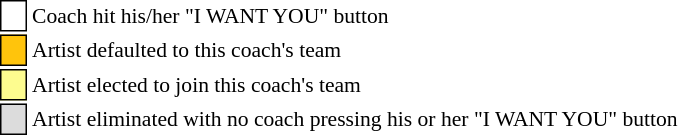<table class="toccolours" style="font-size: 90%; white-space: nowrap;">
<tr>
<td style="background:white; border:1px solid black;"> <strong></strong> </td>
<td>Coach hit his/her "I WANT YOU" button</td>
</tr>
<tr>
<td style="background:#ffc40c; border:1px solid black;">    </td>
<td>Artist defaulted to this coach's team</td>
</tr>
<tr>
<td style="background:#fdfc8f; border:1px solid black;">    </td>
<td style="padding-right: 8px">Artist elected to join this coach's team</td>
</tr>
<tr>
<td style="background:#dcdcdc; border:1px solid black;">    </td>
<td>Artist eliminated with no coach pressing his or her "I WANT YOU" button</td>
</tr>
</table>
